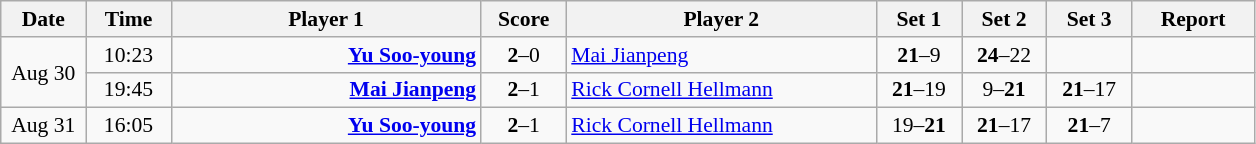<table class="nowrap wikitable" style="font-size:90%; text-align:center">
<tr>
<th width="50">Date</th>
<th width="50">Time</th>
<th width="200">Player 1</th>
<th width="50">Score</th>
<th width="200">Player 2</th>
<th width="50">Set 1</th>
<th width="50">Set 2</th>
<th width="50">Set 3</th>
<th width="75">Report</th>
</tr>
<tr>
<td rowspan="2">Aug 30</td>
<td>10:23</td>
<td align="right"><strong><a href='#'>Yu Soo-young</a> </strong></td>
<td><strong>2</strong>–0</td>
<td align="left"> <a href='#'>Mai Jianpeng</a></td>
<td><strong>21</strong>–9</td>
<td><strong>24</strong>–22</td>
<td></td>
<td></td>
</tr>
<tr>
<td>19:45</td>
<td align="right"><strong><a href='#'>Mai Jianpeng</a> </strong></td>
<td><strong>2</strong>–1</td>
<td align="left"> <a href='#'>Rick Cornell Hellmann</a></td>
<td><strong>21</strong>–19</td>
<td>9–<strong>21</strong></td>
<td><strong>21</strong>–17</td>
<td></td>
</tr>
<tr>
<td>Aug 31</td>
<td>16:05</td>
<td align="right"><strong><a href='#'>Yu Soo-young</a> </strong></td>
<td><strong>2</strong>–1</td>
<td align="left"> <a href='#'>Rick Cornell Hellmann</a></td>
<td>19–<strong>21</strong></td>
<td><strong>21</strong>–17</td>
<td><strong>21</strong>–7</td>
<td></td>
</tr>
</table>
